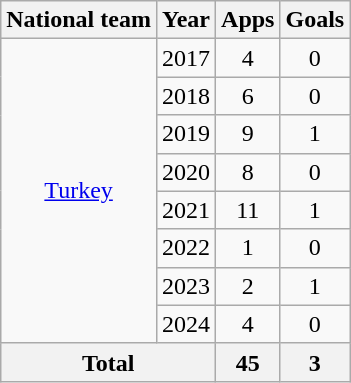<table class="wikitable" style="text-align:center">
<tr>
<th>National team</th>
<th>Year</th>
<th>Apps</th>
<th>Goals</th>
</tr>
<tr>
<td rowspan="8"><a href='#'>Turkey</a></td>
<td>2017</td>
<td>4</td>
<td>0</td>
</tr>
<tr>
<td>2018</td>
<td>6</td>
<td>0</td>
</tr>
<tr>
<td>2019</td>
<td>9</td>
<td>1</td>
</tr>
<tr>
<td>2020</td>
<td>8</td>
<td>0</td>
</tr>
<tr>
<td>2021</td>
<td>11</td>
<td>1</td>
</tr>
<tr>
<td>2022</td>
<td>1</td>
<td>0</td>
</tr>
<tr>
<td>2023</td>
<td>2</td>
<td>1</td>
</tr>
<tr>
<td>2024</td>
<td>4</td>
<td>0</td>
</tr>
<tr>
<th colspan="2">Total</th>
<th>45</th>
<th>3</th>
</tr>
</table>
